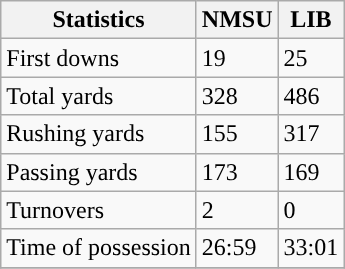<table class="wikitable">
<tr>
<th>Statistics</th>
<th>NMSU</th>
<th>LIB</th>
</tr>
<tr>
<td>First downs</td>
<td>19</td>
<td>25</td>
</tr>
<tr>
<td>Total yards</td>
<td>328</td>
<td>486</td>
</tr>
<tr>
<td>Rushing yards</td>
<td>155</td>
<td>317</td>
</tr>
<tr>
<td>Passing yards</td>
<td>173</td>
<td>169</td>
</tr>
<tr>
<td>Turnovers</td>
<td>2</td>
<td>0</td>
</tr>
<tr>
<td>Time of possession</td>
<td>26:59</td>
<td>33:01</td>
</tr>
<tr>
</tr>
</table>
